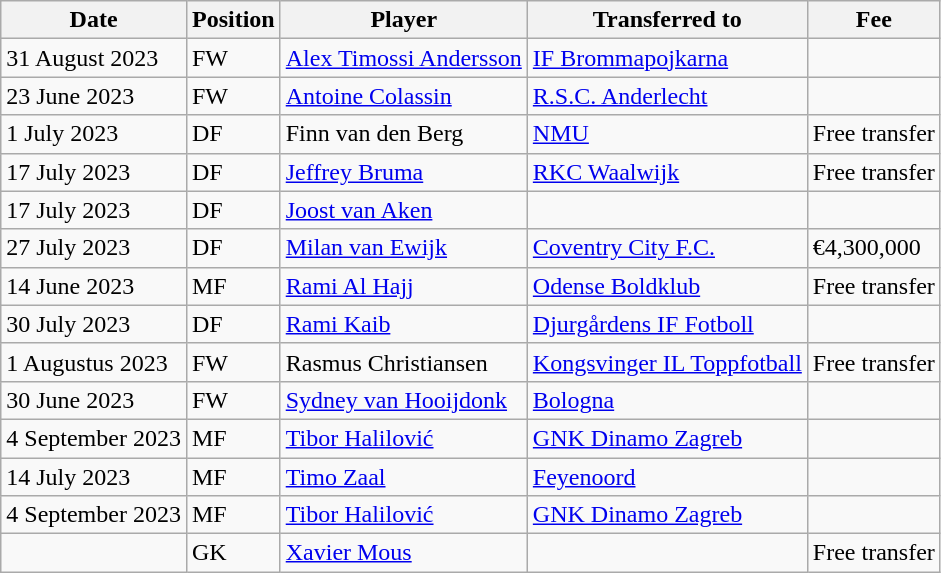<table class="wikitable">
<tr>
<th>Date</th>
<th>Position</th>
<th>Player</th>
<th>Transferred to</th>
<th>Fee</th>
</tr>
<tr>
<td>31 August 2023</td>
<td>FW</td>
<td> <a href='#'>Alex Timossi Andersson</a></td>
<td> <a href='#'>IF Brommapojkarna</a></td>
<td></td>
</tr>
<tr>
<td>23 June 2023</td>
<td>FW</td>
<td> <a href='#'>Antoine Colassin</a></td>
<td> <a href='#'>R.S.C. Anderlecht</a></td>
<td></td>
</tr>
<tr>
<td>1 July 2023</td>
<td>DF</td>
<td> Finn van den Berg</td>
<td> <a href='#'>NMU</a></td>
<td>Free transfer</td>
</tr>
<tr>
<td>17 July 2023</td>
<td>DF</td>
<td> <a href='#'>Jeffrey Bruma</a></td>
<td> <a href='#'>RKC Waalwijk</a></td>
<td>Free transfer</td>
</tr>
<tr>
<td>17 July 2023</td>
<td>DF</td>
<td> <a href='#'>Joost van Aken</a></td>
<td></td>
<td></td>
</tr>
<tr>
<td>27 July 2023</td>
<td>DF</td>
<td> <a href='#'>Milan van Ewijk</a></td>
<td> <a href='#'>Coventry City F.C.</a></td>
<td>€4,300,000</td>
</tr>
<tr>
<td>14 June 2023</td>
<td>MF</td>
<td> <a href='#'>Rami Al Hajj</a></td>
<td> <a href='#'>Odense Boldklub</a></td>
<td>Free transfer</td>
</tr>
<tr>
<td>30 July 2023</td>
<td>DF</td>
<td> <a href='#'>Rami Kaib</a></td>
<td> <a href='#'>Djurgårdens IF Fotboll</a></td>
<td></td>
</tr>
<tr>
<td>1 Augustus 2023</td>
<td>FW</td>
<td> Rasmus Christiansen</td>
<td> <a href='#'>Kongsvinger IL Toppfotball</a></td>
<td>Free transfer</td>
</tr>
<tr>
<td>30 June 2023</td>
<td>FW</td>
<td> <a href='#'>Sydney van Hooijdonk</a></td>
<td> <a href='#'>Bologna</a></td>
<td></td>
</tr>
<tr>
<td>4 September 2023</td>
<td>MF</td>
<td> <a href='#'>Tibor Halilović</a></td>
<td> <a href='#'>GNK Dinamo Zagreb</a></td>
<td></td>
</tr>
<tr>
<td>14 July 2023</td>
<td>MF</td>
<td> <a href='#'>Timo Zaal</a></td>
<td> <a href='#'>Feyenoord</a></td>
<td></td>
</tr>
<tr>
<td>4 September 2023</td>
<td>MF</td>
<td> <a href='#'>Tibor Halilović</a></td>
<td> <a href='#'>GNK Dinamo Zagreb</a></td>
<td></td>
</tr>
<tr>
<td></td>
<td>GK</td>
<td> <a href='#'>Xavier Mous</a></td>
<td></td>
<td>Free transfer</td>
</tr>
</table>
